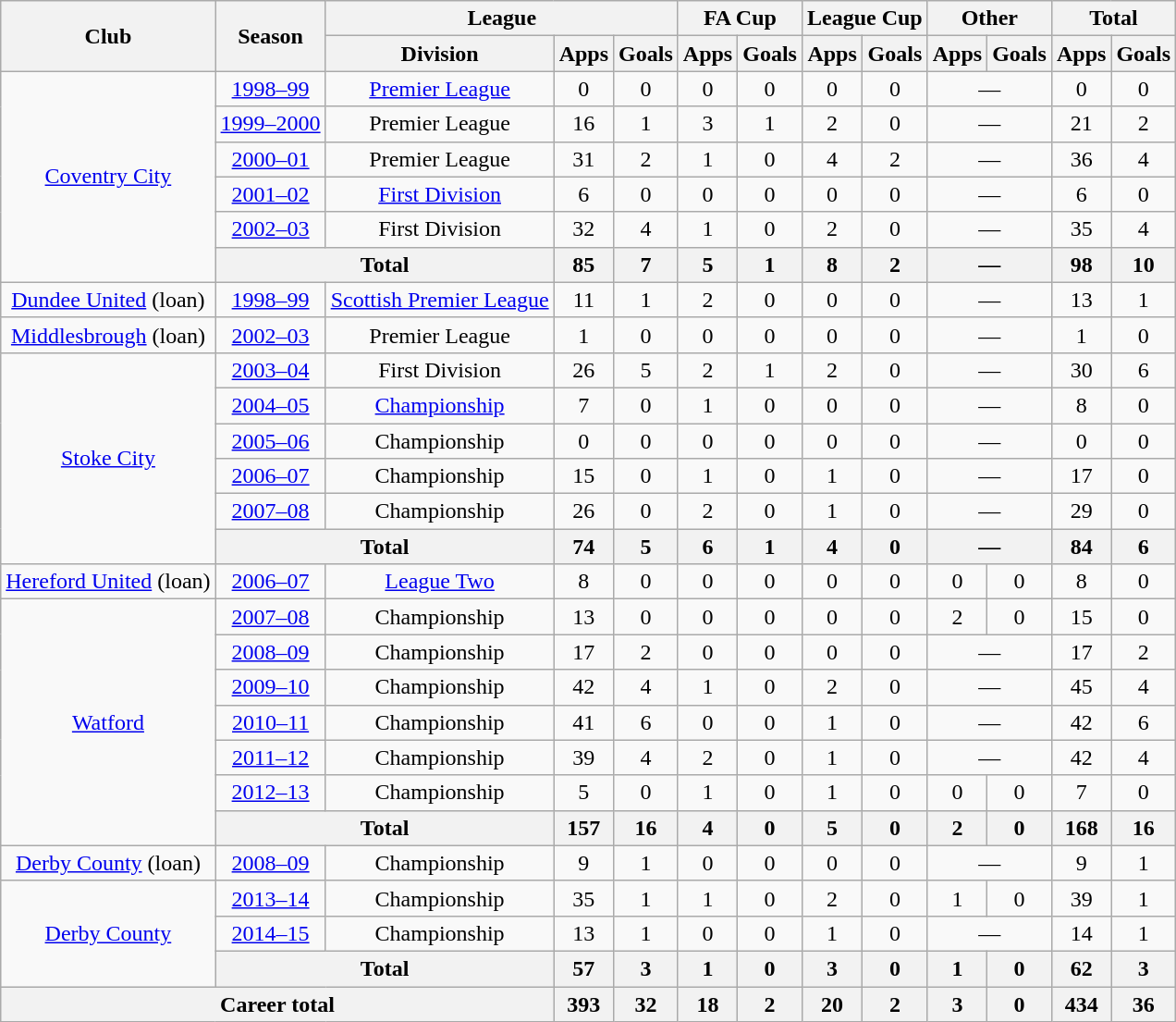<table class="wikitable" style="text-align:center">
<tr>
<th rowspan="2">Club</th>
<th rowspan="2">Season</th>
<th colspan="3">League</th>
<th colspan="2">FA Cup</th>
<th colspan="2">League Cup</th>
<th colspan="2">Other</th>
<th colspan="2">Total</th>
</tr>
<tr>
<th>Division</th>
<th>Apps</th>
<th>Goals</th>
<th>Apps</th>
<th>Goals</th>
<th>Apps</th>
<th>Goals</th>
<th>Apps</th>
<th>Goals</th>
<th>Apps</th>
<th>Goals</th>
</tr>
<tr>
<td rowspan="6"><a href='#'>Coventry City</a></td>
<td><a href='#'>1998–99</a></td>
<td><a href='#'>Premier League</a></td>
<td>0</td>
<td>0</td>
<td>0</td>
<td>0</td>
<td>0</td>
<td>0</td>
<td colspan="2">—</td>
<td>0</td>
<td>0</td>
</tr>
<tr>
<td><a href='#'>1999–2000</a></td>
<td>Premier League</td>
<td>16</td>
<td>1</td>
<td>3</td>
<td>1</td>
<td>2</td>
<td>0</td>
<td colspan="2">—</td>
<td>21</td>
<td>2</td>
</tr>
<tr>
<td><a href='#'>2000–01</a></td>
<td>Premier League</td>
<td>31</td>
<td>2</td>
<td>1</td>
<td>0</td>
<td>4</td>
<td>2</td>
<td colspan="2">—</td>
<td>36</td>
<td>4</td>
</tr>
<tr>
<td><a href='#'>2001–02</a></td>
<td><a href='#'>First Division</a></td>
<td>6</td>
<td>0</td>
<td>0</td>
<td>0</td>
<td>0</td>
<td>0</td>
<td colspan="2">—</td>
<td>6</td>
<td>0</td>
</tr>
<tr>
<td><a href='#'>2002–03</a></td>
<td>First Division</td>
<td>32</td>
<td>4</td>
<td>1</td>
<td>0</td>
<td>2</td>
<td>0</td>
<td colspan="2">—</td>
<td>35</td>
<td>4</td>
</tr>
<tr>
<th colspan="2">Total</th>
<th>85</th>
<th>7</th>
<th>5</th>
<th>1</th>
<th>8</th>
<th>2</th>
<th colspan="2">—</th>
<th>98</th>
<th>10</th>
</tr>
<tr>
<td><a href='#'>Dundee United</a> (loan)</td>
<td><a href='#'>1998–99</a></td>
<td><a href='#'>Scottish Premier League</a></td>
<td>11</td>
<td>1</td>
<td>2</td>
<td>0</td>
<td>0</td>
<td>0</td>
<td colspan="2">—</td>
<td>13</td>
<td>1</td>
</tr>
<tr>
<td><a href='#'>Middlesbrough</a> (loan)</td>
<td><a href='#'>2002–03</a></td>
<td>Premier League</td>
<td>1</td>
<td>0</td>
<td>0</td>
<td>0</td>
<td>0</td>
<td>0</td>
<td colspan="2">—</td>
<td>1</td>
<td>0</td>
</tr>
<tr>
<td rowspan="6"><a href='#'>Stoke City</a></td>
<td><a href='#'>2003–04</a></td>
<td>First Division</td>
<td>26</td>
<td>5</td>
<td>2</td>
<td>1</td>
<td>2</td>
<td>0</td>
<td colspan="2">—</td>
<td>30</td>
<td>6</td>
</tr>
<tr>
<td><a href='#'>2004–05</a></td>
<td><a href='#'>Championship</a></td>
<td>7</td>
<td>0</td>
<td>1</td>
<td>0</td>
<td>0</td>
<td>0</td>
<td colspan="2">—</td>
<td>8</td>
<td>0</td>
</tr>
<tr>
<td><a href='#'>2005–06</a></td>
<td>Championship</td>
<td>0</td>
<td>0</td>
<td>0</td>
<td>0</td>
<td>0</td>
<td>0</td>
<td colspan="2">—</td>
<td>0</td>
<td>0</td>
</tr>
<tr>
<td><a href='#'>2006–07</a></td>
<td>Championship</td>
<td>15</td>
<td>0</td>
<td>1</td>
<td>0</td>
<td>1</td>
<td>0</td>
<td colspan="2">—</td>
<td>17</td>
<td>0</td>
</tr>
<tr>
<td><a href='#'>2007–08</a></td>
<td>Championship</td>
<td>26</td>
<td>0</td>
<td>2</td>
<td>0</td>
<td>1</td>
<td>0</td>
<td colspan="2">—</td>
<td>29</td>
<td>0</td>
</tr>
<tr>
<th colspan="2">Total</th>
<th>74</th>
<th>5</th>
<th>6</th>
<th>1</th>
<th>4</th>
<th>0</th>
<th colspan="2">—</th>
<th>84</th>
<th>6</th>
</tr>
<tr>
<td><a href='#'>Hereford United</a> (loan)</td>
<td><a href='#'>2006–07</a></td>
<td><a href='#'>League Two</a></td>
<td>8</td>
<td>0</td>
<td>0</td>
<td>0</td>
<td>0</td>
<td>0</td>
<td>0</td>
<td>0</td>
<td>8</td>
<td>0</td>
</tr>
<tr>
<td rowspan="7"><a href='#'>Watford</a></td>
<td><a href='#'>2007–08</a></td>
<td>Championship</td>
<td>13</td>
<td>0</td>
<td>0</td>
<td>0</td>
<td>0</td>
<td>0</td>
<td>2</td>
<td>0</td>
<td>15</td>
<td>0</td>
</tr>
<tr>
<td><a href='#'>2008–09</a></td>
<td>Championship</td>
<td>17</td>
<td>2</td>
<td>0</td>
<td>0</td>
<td>0</td>
<td>0</td>
<td colspan="2">—</td>
<td>17</td>
<td>2</td>
</tr>
<tr>
<td><a href='#'>2009–10</a></td>
<td>Championship</td>
<td>42</td>
<td>4</td>
<td>1</td>
<td>0</td>
<td>2</td>
<td>0</td>
<td colspan="2">—</td>
<td>45</td>
<td>4</td>
</tr>
<tr>
<td><a href='#'>2010–11</a></td>
<td>Championship</td>
<td>41</td>
<td>6</td>
<td>0</td>
<td>0</td>
<td>1</td>
<td>0</td>
<td colspan="2">—</td>
<td>42</td>
<td>6</td>
</tr>
<tr>
<td><a href='#'>2011–12</a></td>
<td>Championship</td>
<td>39</td>
<td>4</td>
<td>2</td>
<td>0</td>
<td>1</td>
<td>0</td>
<td colspan="2">—</td>
<td>42</td>
<td>4</td>
</tr>
<tr>
<td><a href='#'>2012–13</a></td>
<td>Championship</td>
<td>5</td>
<td>0</td>
<td>1</td>
<td>0</td>
<td>1</td>
<td>0</td>
<td>0</td>
<td>0</td>
<td>7</td>
<td>0</td>
</tr>
<tr>
<th colspan="2">Total</th>
<th>157</th>
<th>16</th>
<th>4</th>
<th>0</th>
<th>5</th>
<th>0</th>
<th>2</th>
<th>0</th>
<th>168</th>
<th>16</th>
</tr>
<tr>
<td><a href='#'>Derby County</a> (loan)</td>
<td><a href='#'>2008–09</a></td>
<td>Championship</td>
<td>9</td>
<td>1</td>
<td>0</td>
<td>0</td>
<td>0</td>
<td>0</td>
<td colspan="2">—</td>
<td>9</td>
<td>1</td>
</tr>
<tr>
<td rowspan="3"><a href='#'>Derby County</a></td>
<td><a href='#'>2013–14</a></td>
<td>Championship</td>
<td>35</td>
<td>1</td>
<td>1</td>
<td>0</td>
<td>2</td>
<td>0</td>
<td>1</td>
<td>0</td>
<td>39</td>
<td>1</td>
</tr>
<tr>
<td><a href='#'>2014–15</a></td>
<td>Championship</td>
<td>13</td>
<td>1</td>
<td>0</td>
<td>0</td>
<td>1</td>
<td>0</td>
<td colspan="2">—</td>
<td>14</td>
<td>1</td>
</tr>
<tr>
<th colspan="2">Total</th>
<th>57</th>
<th>3</th>
<th>1</th>
<th>0</th>
<th>3</th>
<th>0</th>
<th>1</th>
<th>0</th>
<th>62</th>
<th>3</th>
</tr>
<tr>
<th colspan="3">Career total</th>
<th>393</th>
<th>32</th>
<th>18</th>
<th>2</th>
<th>20</th>
<th>2</th>
<th>3</th>
<th>0</th>
<th>434</th>
<th>36</th>
</tr>
</table>
